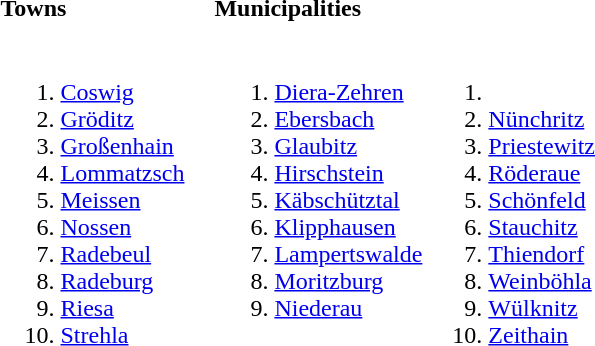<table>
<tr>
<th align=left width=33%>Towns</th>
<th align=left width=33%>Municipalities</th>
</tr>
<tr valign=top>
<td><br><ol><li><a href='#'>Coswig</a></li><li><a href='#'>Gröditz</a></li><li><a href='#'>Großenhain</a></li><li><a href='#'>Lommatzsch</a></li><li><a href='#'>Meissen</a></li><li><a href='#'>Nossen</a></li><li><a href='#'>Radebeul</a></li><li><a href='#'>Radeburg</a></li><li><a href='#'>Riesa</a></li><li><a href='#'>Strehla</a></li></ol></td>
<td><br><ol><li><a href='#'>Diera-Zehren</a></li><li><a href='#'>Ebersbach</a></li><li><a href='#'>Glaubitz</a></li><li><a href='#'>Hirschstein</a></li><li><a href='#'>Käbschütztal</a></li><li><a href='#'>Klipphausen</a></li><li><a href='#'>Lampertswalde</a></li><li><a href='#'>Moritzburg</a></li><li><a href='#'>Niederau</a></li></ol></td>
<td><br><ol><li><li><a href='#'>Nünchritz</a></li><li><a href='#'>Priestewitz</a></li><li><a href='#'>Röderaue</a></li><li><a href='#'>Schönfeld</a></li><li><a href='#'>Stauchitz</a></li><li><a href='#'>Thiendorf</a></li><li><a href='#'>Weinböhla</a></li><li><a href='#'>Wülknitz</a></li><li><a href='#'>Zeithain</a></li></ol></td>
</tr>
</table>
